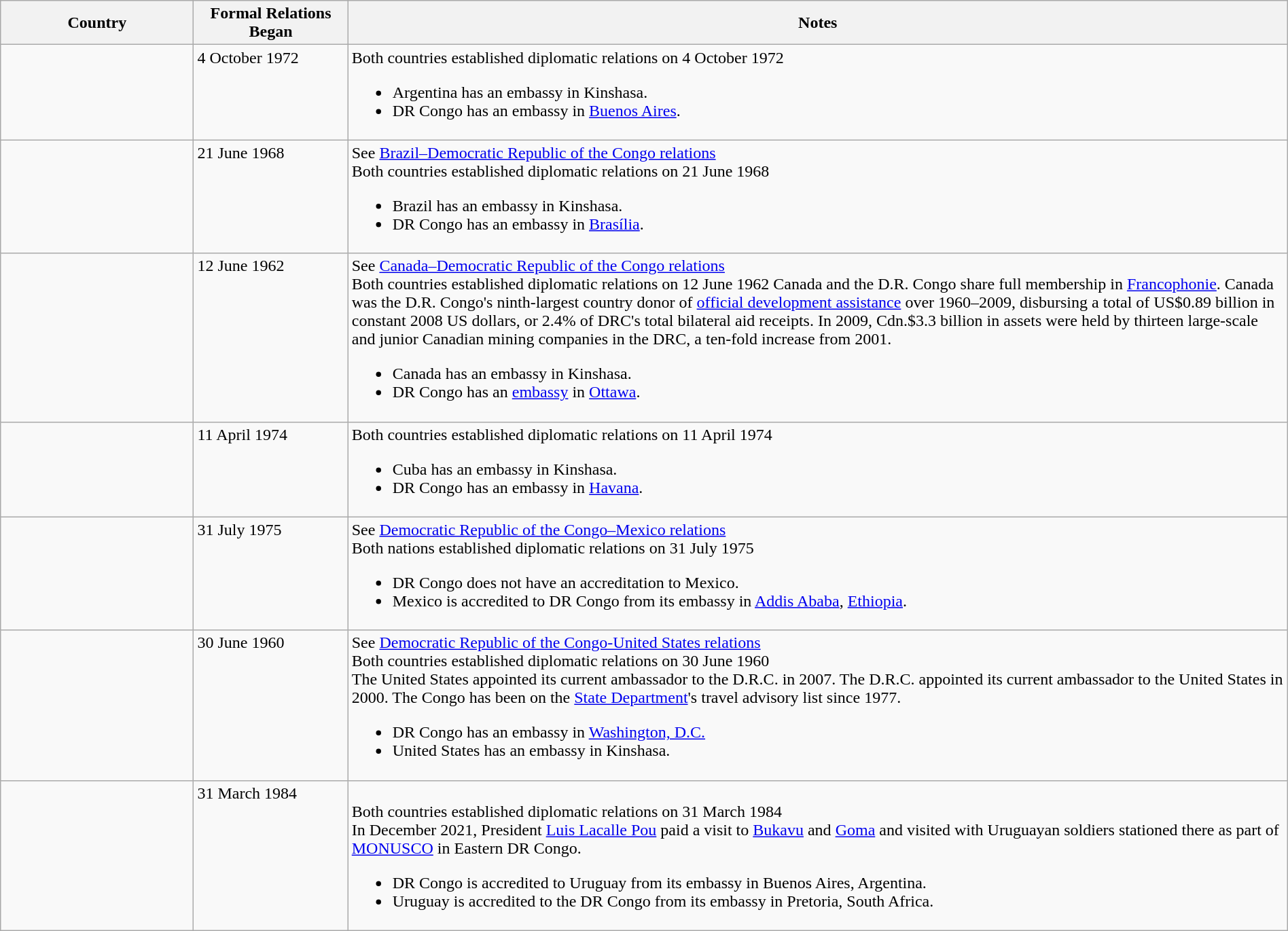<table class="wikitable sortable" style="width:100%; margin:auto;">
<tr>
<th style="width:15%;">Country</th>
<th style="width:12%;">Formal Relations Began</th>
<th>Notes</th>
</tr>
<tr valign="top">
<td></td>
<td>4 October 1972</td>
<td>Both countries established diplomatic relations on 4 October 1972<br><ul><li>Argentina has an embassy in Kinshasa.</li><li>DR Congo has an embassy in <a href='#'>Buenos Aires</a>.</li></ul></td>
</tr>
<tr valign="top">
<td></td>
<td>21 June 1968</td>
<td>See <a href='#'>Brazil–Democratic Republic of the Congo relations</a><br>Both countries established diplomatic relations on 21 June 1968<ul><li>Brazil has an embassy in Kinshasa.</li><li>DR Congo has an embassy in <a href='#'>Brasília</a>.</li></ul></td>
</tr>
<tr valign="top">
<td></td>
<td>12 June 1962</td>
<td>See <a href='#'>Canada–Democratic Republic of the Congo relations</a><br>Both countries established diplomatic relations on 12 June 1962 Canada and the D.R. Congo share full membership in <a href='#'>Francophonie</a>.  Canada was the D.R. Congo's ninth-largest country donor of <a href='#'>official development assistance</a> over 1960–2009, disbursing a total of US$0.89 billion in constant 2008 US dollars, or 2.4% of DRC's total bilateral aid receipts.  In 2009, Cdn.$3.3 billion in assets were held by thirteen large-scale and junior Canadian mining companies in the DRC, a ten-fold increase from 2001.<ul><li>Canada has an embassy in Kinshasa.</li><li>DR Congo has an <a href='#'>embassy</a> in <a href='#'>Ottawa</a>.</li></ul></td>
</tr>
<tr valign="top">
<td></td>
<td>11 April 1974</td>
<td>Both countries established diplomatic relations on 11 April 1974<br><ul><li>Cuba has an embassy in Kinshasa.</li><li>DR Congo has an embassy in <a href='#'>Havana</a>.</li></ul></td>
</tr>
<tr valign="top">
<td></td>
<td>31 July 1975</td>
<td>See <a href='#'>Democratic Republic of the Congo–Mexico relations</a><br>Both nations established diplomatic relations on 31 July 1975<ul><li>DR Congo does not have an accreditation to Mexico.</li><li>Mexico is accredited to DR Congo from its embassy in <a href='#'>Addis Ababa</a>, <a href='#'>Ethiopia</a>.</li></ul></td>
</tr>
<tr valign="top">
<td></td>
<td>30 June 1960</td>
<td>See <a href='#'>Democratic Republic of the Congo-United States relations</a><br>Both countries established diplomatic relations on 30 June 1960<br>The United States appointed its current ambassador to the D.R.C. in 2007. The D.R.C. appointed its current ambassador to the United States in 2000. The Congo has been on the <a href='#'>State Department</a>'s travel advisory list since 1977.<ul><li>DR Congo has an embassy in <a href='#'>Washington, D.C.</a></li><li>United States has an embassy in Kinshasa.</li></ul></td>
</tr>
<tr valign="top">
<td></td>
<td>31 March 1984</td>
<td><br>Both countries established diplomatic relations on 31 March 1984<br>In December 2021, President <a href='#'>Luis Lacalle Pou</a> paid a visit to <a href='#'>Bukavu</a> and <a href='#'>Goma</a> and visited with Uruguayan soldiers stationed there as part of <a href='#'>MONUSCO</a> in Eastern DR Congo.<ul><li>DR Congo is accredited to Uruguay from its embassy in Buenos Aires, Argentina.</li><li>Uruguay is accredited to the DR Congo from its embassy in Pretoria, South Africa.</li></ul></td>
</tr>
</table>
